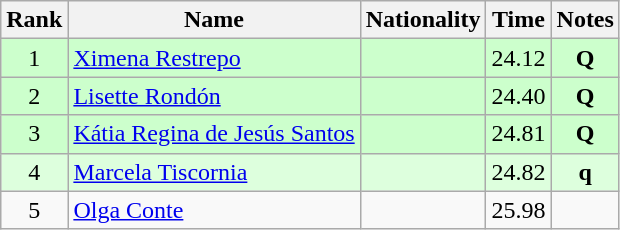<table class="wikitable sortable" style="text-align:center">
<tr>
<th>Rank</th>
<th>Name</th>
<th>Nationality</th>
<th>Time</th>
<th>Notes</th>
</tr>
<tr bgcolor=ccffcc>
<td align=center>1</td>
<td align=left><a href='#'>Ximena Restrepo</a></td>
<td align=left></td>
<td>24.12</td>
<td><strong>Q</strong></td>
</tr>
<tr bgcolor=ccffcc>
<td align=center>2</td>
<td align=left><a href='#'>Lisette Rondón</a></td>
<td align=left></td>
<td>24.40</td>
<td><strong>Q</strong></td>
</tr>
<tr bgcolor=ccffcc>
<td align=center>3</td>
<td align=left><a href='#'>Kátia Regina de Jesús Santos</a></td>
<td align=left></td>
<td>24.81</td>
<td><strong>Q</strong></td>
</tr>
<tr bgcolor=ddffdd>
<td align=center>4</td>
<td align=left><a href='#'>Marcela Tiscornia</a></td>
<td align=left></td>
<td>24.82</td>
<td><strong>q</strong></td>
</tr>
<tr>
<td align=center>5</td>
<td align=left><a href='#'>Olga Conte</a></td>
<td align=left></td>
<td>25.98</td>
<td></td>
</tr>
</table>
